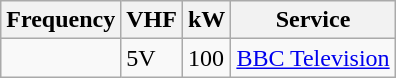<table class="wikitable sortable">
<tr>
<th>Frequency</th>
<th>VHF</th>
<th>kW</th>
<th>Service</th>
</tr>
<tr>
<td></td>
<td>5V</td>
<td>100</td>
<td><a href='#'>BBC Television</a></td>
</tr>
</table>
